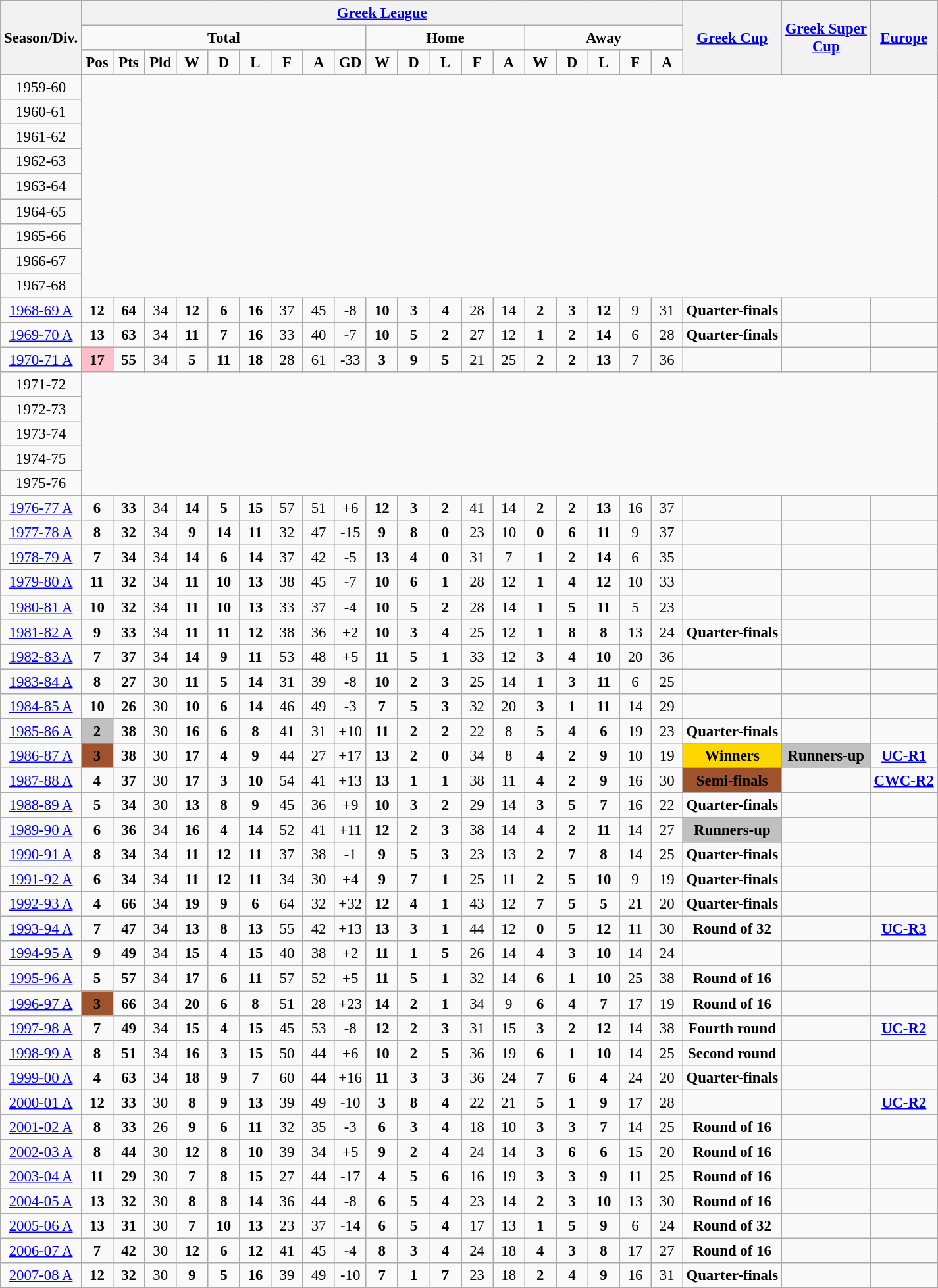<table class="wikitable" style="text-align: center; font-size:95%">
<tr>
<th rowspan=3>Season/Div.</th>
<th colspan=19><a href='#'>Greek League</a></th>
<th rowspan=3><a href='#'>Greek Cup</a></th>
<th rowspan=3><a href='#'>Greek Super<br>Cup</a></th>
<th rowspan=3><a href='#'>Europe</a></th>
</tr>
<tr>
<td colspan=9><strong>Total</strong></td>
<td colspan=5><strong>Home</strong></td>
<td colspan=5><strong>Away</strong></td>
</tr>
<tr>
<td width="25"><strong>Pos</strong></td>
<td width="25"><strong>Pts</strong></td>
<td width="25"><strong>Pld</strong></td>
<td width="25"><strong>W</strong></td>
<td width="25"><strong>D</strong></td>
<td width="25"><strong>L</strong></td>
<td width="25"><strong>F</strong></td>
<td width="25"><strong>A</strong></td>
<td width="25"><strong>GD</strong></td>
<td width="25"><strong>W</strong></td>
<td width="25"><strong>D</strong></td>
<td width="25"><strong>L</strong></td>
<td width="25"><strong>F</strong></td>
<td width="25"><strong>A</strong></td>
<td width="25"><strong>W</strong></td>
<td width="25"><strong>D</strong></td>
<td width="25"><strong>L</strong></td>
<td width="25"><strong>F</strong></td>
<td width="25"><strong>A</strong></td>
</tr>
<tr>
<td>1959-60</td>
</tr>
<tr>
<td>1960-61</td>
</tr>
<tr>
<td>1961-62</td>
</tr>
<tr>
<td>1962-63</td>
</tr>
<tr>
<td>1963-64</td>
</tr>
<tr>
<td>1964-65</td>
</tr>
<tr>
<td>1965-66</td>
</tr>
<tr>
<td>1966-67</td>
</tr>
<tr>
<td>1967-68</td>
</tr>
<tr>
<td><a href='#'>1968-69 A</a></td>
<td><strong>12</strong></td>
<td><strong>64</strong></td>
<td>34</td>
<td><strong>12</strong></td>
<td><strong>6</strong></td>
<td><strong>16</strong></td>
<td>37</td>
<td>45</td>
<td>-8</td>
<td><strong>10</strong></td>
<td><strong>3</strong></td>
<td><strong>4</strong></td>
<td>28</td>
<td>14</td>
<td><strong>2</strong></td>
<td><strong>3</strong></td>
<td><strong>12</strong></td>
<td>9</td>
<td>31</td>
<td><strong>Quarter-finals</strong></td>
<td></td>
<td></td>
</tr>
<tr>
<td><a href='#'>1969-70 A</a></td>
<td><strong>13</strong></td>
<td><strong>63</strong></td>
<td>34</td>
<td><strong>11</strong></td>
<td><strong>7</strong></td>
<td><strong>16</strong></td>
<td>33</td>
<td>40</td>
<td>-7</td>
<td><strong>10</strong></td>
<td><strong>5</strong></td>
<td><strong>2</strong></td>
<td>27</td>
<td>12</td>
<td><strong>1</strong></td>
<td><strong>2</strong></td>
<td><strong>14</strong></td>
<td>6</td>
<td>28</td>
<td><strong>Quarter-finals</strong></td>
<td></td>
<td></td>
</tr>
<tr>
<td><a href='#'>1970-71 A</a></td>
<td bgcolor=ffc0cb><strong>17</strong></td>
<td><strong>55</strong></td>
<td>34</td>
<td><strong>5</strong></td>
<td><strong>11</strong></td>
<td><strong>18</strong></td>
<td>28</td>
<td>61</td>
<td>-33</td>
<td><strong>3</strong></td>
<td><strong>9</strong></td>
<td><strong>5</strong></td>
<td>21</td>
<td>25</td>
<td><strong>2</strong></td>
<td><strong>2</strong></td>
<td><strong>13</strong></td>
<td>7</td>
<td>36</td>
<td></td>
<td></td>
<td></td>
</tr>
<tr>
<td>1971-72</td>
</tr>
<tr>
<td>1972-73</td>
</tr>
<tr>
<td>1973-74</td>
</tr>
<tr>
<td>1974-75</td>
</tr>
<tr>
<td>1975-76</td>
</tr>
<tr>
<td><a href='#'>1976-77 A</a></td>
<td><strong>6</strong></td>
<td><strong>33</strong></td>
<td>34</td>
<td><strong>14</strong></td>
<td><strong>5</strong></td>
<td><strong>15</strong></td>
<td>57</td>
<td>51</td>
<td>+6</td>
<td><strong>12</strong></td>
<td><strong>3</strong></td>
<td><strong>2</strong></td>
<td>41</td>
<td>14</td>
<td><strong>2</strong></td>
<td><strong>2</strong></td>
<td><strong>13</strong></td>
<td>16</td>
<td>37</td>
<td></td>
<td></td>
<td></td>
</tr>
<tr>
<td><a href='#'>1977-78 A</a></td>
<td><strong>8</strong></td>
<td><strong>32</strong></td>
<td>34</td>
<td><strong>9</strong></td>
<td><strong>14</strong></td>
<td><strong>11</strong></td>
<td>32</td>
<td>47</td>
<td>-15</td>
<td><strong>9</strong></td>
<td><strong>8</strong></td>
<td><strong>0</strong></td>
<td>23</td>
<td>10</td>
<td><strong>0</strong></td>
<td><strong>6</strong></td>
<td><strong>11</strong></td>
<td>9</td>
<td>37</td>
<td></td>
<td></td>
<td></td>
</tr>
<tr>
<td><a href='#'>1978-79 A</a></td>
<td><strong>7</strong></td>
<td><strong>34</strong></td>
<td>34</td>
<td><strong>14</strong></td>
<td><strong>6</strong></td>
<td><strong>14</strong></td>
<td>37</td>
<td>42</td>
<td>-5</td>
<td><strong>13</strong></td>
<td><strong>4</strong></td>
<td><strong>0</strong></td>
<td>31</td>
<td>7</td>
<td><strong>1</strong></td>
<td><strong>2</strong></td>
<td><strong>14</strong></td>
<td>6</td>
<td>35</td>
<td></td>
<td></td>
<td></td>
</tr>
<tr>
<td><a href='#'>1979-80 A</a></td>
<td><strong>11</strong></td>
<td><strong>32</strong></td>
<td>34</td>
<td><strong>11</strong></td>
<td><strong>10</strong></td>
<td><strong>13</strong></td>
<td>38</td>
<td>45</td>
<td>-7</td>
<td><strong>10</strong></td>
<td><strong>6</strong></td>
<td><strong>1</strong></td>
<td>28</td>
<td>12</td>
<td><strong>1</strong></td>
<td><strong>4</strong></td>
<td><strong>12</strong></td>
<td>10</td>
<td>33</td>
<td></td>
<td></td>
<td></td>
</tr>
<tr>
<td><a href='#'>1980-81 A</a></td>
<td><strong>10</strong></td>
<td><strong>32</strong></td>
<td>34</td>
<td><strong>11</strong></td>
<td><strong>10</strong></td>
<td><strong>13</strong></td>
<td>33</td>
<td>37</td>
<td>-4</td>
<td><strong>10</strong></td>
<td><strong>5</strong></td>
<td><strong>2</strong></td>
<td>28</td>
<td>14</td>
<td><strong>1</strong></td>
<td><strong>5</strong></td>
<td><strong>11</strong></td>
<td>5</td>
<td>23</td>
<td></td>
<td></td>
<td></td>
</tr>
<tr>
<td><a href='#'>1981-82 A</a></td>
<td><strong>9</strong></td>
<td><strong>33</strong></td>
<td>34</td>
<td><strong>11</strong></td>
<td><strong>11</strong></td>
<td><strong>12</strong></td>
<td>38</td>
<td>36</td>
<td>+2</td>
<td><strong>10</strong></td>
<td><strong>3</strong></td>
<td><strong>4</strong></td>
<td>25</td>
<td>12</td>
<td><strong>1</strong></td>
<td><strong>8</strong></td>
<td><strong>8</strong></td>
<td>13</td>
<td>24</td>
<td><strong>Quarter-finals</strong></td>
<td></td>
<td></td>
</tr>
<tr>
<td><a href='#'>1982-83 A</a></td>
<td><strong>7</strong></td>
<td><strong>37</strong></td>
<td>34</td>
<td><strong>14</strong></td>
<td><strong>9</strong></td>
<td><strong>11</strong></td>
<td>53</td>
<td>48</td>
<td>+5</td>
<td><strong>11</strong></td>
<td><strong>5</strong></td>
<td><strong>1</strong></td>
<td>33</td>
<td>12</td>
<td><strong>3</strong></td>
<td><strong>4</strong></td>
<td><strong>10</strong></td>
<td>20</td>
<td>36</td>
<td></td>
<td></td>
<td></td>
</tr>
<tr>
<td><a href='#'>1983-84 A</a></td>
<td><strong>8</strong></td>
<td><strong>27</strong></td>
<td>30</td>
<td><strong>11</strong></td>
<td><strong>5</strong></td>
<td><strong>14</strong></td>
<td>31</td>
<td>39</td>
<td>-8</td>
<td><strong>10</strong></td>
<td><strong>2</strong></td>
<td><strong>3</strong></td>
<td>25</td>
<td>14</td>
<td><strong>1</strong></td>
<td><strong>3</strong></td>
<td><strong>11</strong></td>
<td>6</td>
<td>25</td>
<td></td>
<td></td>
<td></td>
</tr>
<tr>
<td><a href='#'>1984-85 A</a></td>
<td><strong>10</strong></td>
<td><strong>26</strong></td>
<td>30</td>
<td><strong>10</strong></td>
<td><strong>6</strong></td>
<td><strong>14</strong></td>
<td>46</td>
<td>49</td>
<td>-3</td>
<td><strong>7</strong></td>
<td><strong>5</strong></td>
<td><strong>3</strong></td>
<td>32</td>
<td>20</td>
<td><strong>3</strong></td>
<td><strong>1</strong></td>
<td><strong>11</strong></td>
<td>14</td>
<td>29</td>
<td></td>
<td></td>
<td></td>
</tr>
<tr>
<td><a href='#'>1985-86 A</a></td>
<td bgcolor=silver><strong>2</strong></td>
<td><strong>38</strong></td>
<td>30</td>
<td><strong>16</strong></td>
<td><strong>6</strong></td>
<td><strong>8</strong></td>
<td>41</td>
<td>31</td>
<td>+10</td>
<td><strong>11</strong></td>
<td><strong>2</strong></td>
<td><strong>2</strong></td>
<td>22</td>
<td>8</td>
<td><strong>5</strong></td>
<td><strong>4</strong></td>
<td><strong>6</strong></td>
<td>19</td>
<td>23</td>
<td><strong>Quarter-finals</strong></td>
<td></td>
<td></td>
</tr>
<tr>
<td><a href='#'>1986-87 A</a></td>
<td bgcolor=sienna><strong>3</strong></td>
<td><strong>38</strong></td>
<td>30</td>
<td><strong>17</strong></td>
<td><strong>4</strong></td>
<td><strong>9</strong></td>
<td>44</td>
<td>27</td>
<td>+17</td>
<td><strong>13</strong></td>
<td><strong>2</strong></td>
<td><strong>0</strong></td>
<td>34</td>
<td>8</td>
<td><strong>4</strong></td>
<td><strong>2</strong></td>
<td><strong>9</strong></td>
<td>10</td>
<td>19</td>
<td bgcolor=gold><strong>Winners</strong></td>
<td bgcolor=silver><strong>Runners-up</strong></td>
<td><strong><a href='#'>UC-R1</a></strong></td>
</tr>
<tr>
<td><a href='#'>1987-88 A</a></td>
<td><strong>4</strong></td>
<td><strong>37</strong></td>
<td>30</td>
<td><strong>17</strong></td>
<td><strong>3</strong></td>
<td><strong>10</strong></td>
<td>54</td>
<td>41</td>
<td>+13</td>
<td><strong>13</strong></td>
<td><strong>1</strong></td>
<td><strong>1</strong></td>
<td>38</td>
<td>11</td>
<td><strong>4</strong></td>
<td><strong>2</strong></td>
<td><strong>9</strong></td>
<td>16</td>
<td>30</td>
<td bgcolor=sienna><strong>Semi-finals</strong></td>
<td></td>
<td><strong><a href='#'>CWC-R2</a></strong></td>
</tr>
<tr>
<td><a href='#'>1988-89 A</a></td>
<td><strong>5</strong></td>
<td><strong>34</strong></td>
<td>30</td>
<td><strong>13</strong></td>
<td><strong>8</strong></td>
<td><strong>9</strong></td>
<td>45</td>
<td>36</td>
<td>+9</td>
<td><strong>10</strong></td>
<td><strong>3</strong></td>
<td><strong>2</strong></td>
<td>29</td>
<td>14</td>
<td><strong>3</strong></td>
<td><strong>5</strong></td>
<td><strong>7</strong></td>
<td>16</td>
<td>22</td>
<td><strong>Quarter-finals</strong></td>
<td></td>
<td></td>
</tr>
<tr>
<td><a href='#'>1989-90 A</a></td>
<td><strong>6</strong></td>
<td><strong>36</strong></td>
<td>34</td>
<td><strong>16</strong></td>
<td><strong>4</strong></td>
<td><strong>14</strong></td>
<td>52</td>
<td>41</td>
<td>+11</td>
<td><strong>12</strong></td>
<td><strong>2</strong></td>
<td><strong>3</strong></td>
<td>38</td>
<td>14</td>
<td><strong>4</strong></td>
<td><strong>2</strong></td>
<td><strong>11</strong></td>
<td>14</td>
<td>27</td>
<td bgcolor=silver><strong>Runners-up</strong></td>
<td></td>
<td></td>
</tr>
<tr>
<td><a href='#'>1990-91 A</a></td>
<td><strong>8</strong></td>
<td><strong>34</strong></td>
<td>34</td>
<td><strong>11</strong></td>
<td><strong>12</strong></td>
<td><strong>11</strong></td>
<td>37</td>
<td>38</td>
<td>-1</td>
<td><strong>9</strong></td>
<td><strong>5</strong></td>
<td><strong>3</strong></td>
<td>23</td>
<td>13</td>
<td><strong>2</strong></td>
<td><strong>7</strong></td>
<td><strong>8</strong></td>
<td>14</td>
<td>25</td>
<td><strong>Quarter-finals</strong></td>
<td></td>
<td></td>
</tr>
<tr>
<td><a href='#'>1991-92 A</a></td>
<td><strong>6</strong></td>
<td><strong>34</strong></td>
<td>34</td>
<td><strong>11</strong></td>
<td><strong>12</strong></td>
<td><strong>11</strong></td>
<td>34</td>
<td>30</td>
<td>+4</td>
<td><strong>9</strong></td>
<td><strong>7</strong></td>
<td><strong>1</strong></td>
<td>25</td>
<td>11</td>
<td><strong>2</strong></td>
<td><strong>5</strong></td>
<td><strong>10</strong></td>
<td>9</td>
<td>19</td>
<td><strong>Quarter-finals</strong></td>
<td></td>
<td></td>
</tr>
<tr>
<td><a href='#'>1992-93 A</a></td>
<td><strong>4</strong></td>
<td><strong>66</strong></td>
<td>34</td>
<td><strong>19</strong></td>
<td><strong>9</strong></td>
<td><strong>6</strong></td>
<td>64</td>
<td>32</td>
<td>+32</td>
<td><strong>12</strong></td>
<td><strong>4</strong></td>
<td><strong>1</strong></td>
<td>43</td>
<td>12</td>
<td><strong>7</strong></td>
<td><strong>5</strong></td>
<td><strong>5</strong></td>
<td>21</td>
<td>20</td>
<td><strong>Quarter-finals</strong></td>
<td></td>
<td></td>
</tr>
<tr>
<td><a href='#'>1993-94 A</a></td>
<td><strong>7</strong></td>
<td><strong>47</strong></td>
<td>34</td>
<td><strong>13</strong></td>
<td><strong>8</strong></td>
<td><strong>13</strong></td>
<td>55</td>
<td>42</td>
<td>+13</td>
<td><strong>13</strong></td>
<td><strong>3</strong></td>
<td><strong>1</strong></td>
<td>44</td>
<td>12</td>
<td><strong>0</strong></td>
<td><strong>5</strong></td>
<td><strong>12</strong></td>
<td>11</td>
<td>30</td>
<td><strong>Round of 32</strong></td>
<td></td>
<td><strong><a href='#'>UC-R3</a></strong></td>
</tr>
<tr>
<td><a href='#'>1994-95 A</a></td>
<td><strong>9</strong></td>
<td><strong>49</strong></td>
<td>34</td>
<td><strong>15</strong></td>
<td><strong>4</strong></td>
<td><strong>15</strong></td>
<td>40</td>
<td>38</td>
<td>+2</td>
<td><strong>11</strong></td>
<td><strong>1</strong></td>
<td><strong>5</strong></td>
<td>26</td>
<td>14</td>
<td><strong>4</strong></td>
<td><strong>3</strong></td>
<td><strong>10</strong></td>
<td>14</td>
<td>24</td>
<td></td>
<td></td>
<td></td>
</tr>
<tr>
<td><a href='#'>1995-96 A</a></td>
<td><strong>5</strong></td>
<td><strong>57</strong></td>
<td>34</td>
<td><strong>17</strong></td>
<td><strong>6</strong></td>
<td><strong>11</strong></td>
<td>57</td>
<td>52</td>
<td>+5</td>
<td><strong>11</strong></td>
<td><strong>5</strong></td>
<td><strong>1</strong></td>
<td>32</td>
<td>14</td>
<td><strong>6</strong></td>
<td><strong>1</strong></td>
<td><strong>10</strong></td>
<td>25</td>
<td>38</td>
<td><strong>Round of 16</strong></td>
<td></td>
<td></td>
</tr>
<tr>
<td><a href='#'>1996-97 A</a></td>
<td bgcolor=sienna><strong>3</strong></td>
<td><strong>66</strong></td>
<td>34</td>
<td><strong>20</strong></td>
<td><strong>6</strong></td>
<td><strong>8</strong></td>
<td>51</td>
<td>28</td>
<td>+23</td>
<td><strong>14</strong></td>
<td><strong>2</strong></td>
<td><strong>1</strong></td>
<td>34</td>
<td>9</td>
<td><strong>6</strong></td>
<td><strong>4</strong></td>
<td><strong>7</strong></td>
<td>17</td>
<td>19</td>
<td><strong>Round of 16</strong></td>
<td></td>
<td></td>
</tr>
<tr>
<td><a href='#'>1997-98 A</a></td>
<td><strong>7</strong></td>
<td><strong>49</strong></td>
<td>34</td>
<td><strong>15</strong></td>
<td><strong>4</strong></td>
<td><strong>15</strong></td>
<td>45</td>
<td>53</td>
<td>-8</td>
<td><strong>12</strong></td>
<td><strong>2</strong></td>
<td><strong>3</strong></td>
<td>31</td>
<td>15</td>
<td><strong>3</strong></td>
<td><strong>2</strong></td>
<td><strong>12</strong></td>
<td>14</td>
<td>38</td>
<td><strong>Fourth round</strong></td>
<td></td>
<td><strong><a href='#'>UC-R2</a></strong></td>
</tr>
<tr>
<td><a href='#'>1998-99 A</a></td>
<td><strong>8</strong></td>
<td><strong>51</strong></td>
<td>34</td>
<td><strong>16</strong></td>
<td><strong>3</strong></td>
<td><strong>15</strong></td>
<td>50</td>
<td>44</td>
<td>+6</td>
<td><strong>10</strong></td>
<td><strong>2</strong></td>
<td><strong>5</strong></td>
<td>36</td>
<td>19</td>
<td><strong>6</strong></td>
<td><strong>1</strong></td>
<td><strong>10</strong></td>
<td>14</td>
<td>25</td>
<td><strong>Second round</strong></td>
<td></td>
<td></td>
</tr>
<tr>
<td><a href='#'>1999-00 A</a></td>
<td><strong>4</strong></td>
<td><strong>63</strong></td>
<td>34</td>
<td><strong>18</strong></td>
<td><strong>9</strong></td>
<td><strong>7</strong></td>
<td>60</td>
<td>44</td>
<td>+16</td>
<td><strong>11</strong></td>
<td><strong>3</strong></td>
<td><strong>3</strong></td>
<td>36</td>
<td>24</td>
<td><strong>7</strong></td>
<td><strong>6</strong></td>
<td><strong>4</strong></td>
<td>24</td>
<td>20</td>
<td><strong>Quarter-finals</strong></td>
<td></td>
<td></td>
</tr>
<tr>
<td><a href='#'>2000-01 A</a></td>
<td><strong>12</strong></td>
<td><strong>33</strong></td>
<td>30</td>
<td><strong>8</strong></td>
<td><strong>9</strong></td>
<td><strong>13</strong></td>
<td>39</td>
<td>49</td>
<td>-10</td>
<td><strong>3</strong></td>
<td><strong>8</strong></td>
<td><strong>4</strong></td>
<td>22</td>
<td>21</td>
<td><strong>5</strong></td>
<td><strong>1</strong></td>
<td><strong>9</strong></td>
<td>17</td>
<td>28</td>
<td></td>
<td></td>
<td><strong><a href='#'>UC-R2</a></strong></td>
</tr>
<tr>
<td><a href='#'>2001-02 A</a></td>
<td><strong>8</strong></td>
<td><strong>33</strong></td>
<td>26</td>
<td><strong>9</strong></td>
<td><strong>6</strong></td>
<td><strong>11</strong></td>
<td>32</td>
<td>35</td>
<td>-3</td>
<td><strong>6</strong></td>
<td><strong>3</strong></td>
<td><strong>4</strong></td>
<td>18</td>
<td>10</td>
<td><strong>3</strong></td>
<td><strong>3</strong></td>
<td><strong>7</strong></td>
<td>14</td>
<td>25</td>
<td><strong>Round of 16</strong></td>
<td></td>
<td></td>
</tr>
<tr>
<td><a href='#'>2002-03 A</a></td>
<td><strong>8</strong></td>
<td><strong>44</strong></td>
<td>30</td>
<td><strong>12</strong></td>
<td><strong>8</strong></td>
<td><strong>10</strong></td>
<td>39</td>
<td>34</td>
<td>+5</td>
<td><strong>9</strong></td>
<td><strong>2</strong></td>
<td><strong>4</strong></td>
<td>24</td>
<td>14</td>
<td><strong>3</strong></td>
<td><strong>6</strong></td>
<td><strong>6</strong></td>
<td>15</td>
<td>20</td>
<td><strong>Round of 16</strong></td>
<td></td>
<td></td>
</tr>
<tr>
<td><a href='#'>2003-04 A</a></td>
<td><strong>11</strong></td>
<td><strong>29</strong></td>
<td>30</td>
<td><strong>7</strong></td>
<td><strong>8</strong></td>
<td><strong>15</strong></td>
<td>27</td>
<td>44</td>
<td>-17</td>
<td><strong>4</strong></td>
<td><strong>5</strong></td>
<td><strong>6</strong></td>
<td>16</td>
<td>19</td>
<td><strong>3</strong></td>
<td><strong>3</strong></td>
<td><strong>9</strong></td>
<td>11</td>
<td>25</td>
<td><strong>Round of 16</strong></td>
<td></td>
<td></td>
</tr>
<tr>
<td><a href='#'>2004-05 A</a></td>
<td><strong>13</strong></td>
<td><strong>32</strong></td>
<td>30</td>
<td><strong>8</strong></td>
<td><strong>8</strong></td>
<td><strong>14</strong></td>
<td>36</td>
<td>44</td>
<td>-8</td>
<td><strong>6</strong></td>
<td><strong>5</strong></td>
<td><strong>4</strong></td>
<td>23</td>
<td>14</td>
<td><strong>2</strong></td>
<td><strong>3</strong></td>
<td><strong>10</strong></td>
<td>13</td>
<td>30</td>
<td><strong>Round of 16</strong></td>
<td></td>
<td></td>
</tr>
<tr>
<td><a href='#'>2005-06 A</a></td>
<td><strong>13</strong></td>
<td><strong>31</strong></td>
<td>30</td>
<td><strong>7</strong></td>
<td><strong>10</strong></td>
<td><strong>13</strong></td>
<td>23</td>
<td>37</td>
<td>-14</td>
<td><strong>6</strong></td>
<td><strong>5</strong></td>
<td><strong>4</strong></td>
<td>17</td>
<td>13</td>
<td><strong>1</strong></td>
<td><strong>5</strong></td>
<td><strong>9</strong></td>
<td>6</td>
<td>24</td>
<td><strong>Round of 32</strong></td>
<td></td>
<td></td>
</tr>
<tr>
<td><a href='#'>2006-07 A</a></td>
<td><strong>7</strong></td>
<td><strong>42</strong></td>
<td>30</td>
<td><strong>12</strong></td>
<td><strong>6</strong></td>
<td><strong>12</strong></td>
<td>41</td>
<td>45</td>
<td>-4</td>
<td><strong>8</strong></td>
<td><strong>3</strong></td>
<td><strong>4</strong></td>
<td>24</td>
<td>18</td>
<td><strong>4</strong></td>
<td><strong>3</strong></td>
<td><strong>8</strong></td>
<td>17</td>
<td>27</td>
<td><strong>Round of 16</strong></td>
<td></td>
<td></td>
</tr>
<tr>
<td><a href='#'>2007-08 A</a></td>
<td><strong>12</strong></td>
<td><strong>32</strong></td>
<td>30</td>
<td><strong>9</strong></td>
<td><strong>5</strong></td>
<td><strong>16</strong></td>
<td>39</td>
<td>49</td>
<td>-10</td>
<td><strong>7</strong></td>
<td><strong>1</strong></td>
<td><strong>7</strong></td>
<td>23</td>
<td>18</td>
<td><strong>2</strong></td>
<td><strong>4</strong></td>
<td><strong>9</strong></td>
<td>16</td>
<td>31</td>
<td><strong>Quarter-finals</strong></td>
<td></td>
<td></td>
</tr>
</table>
